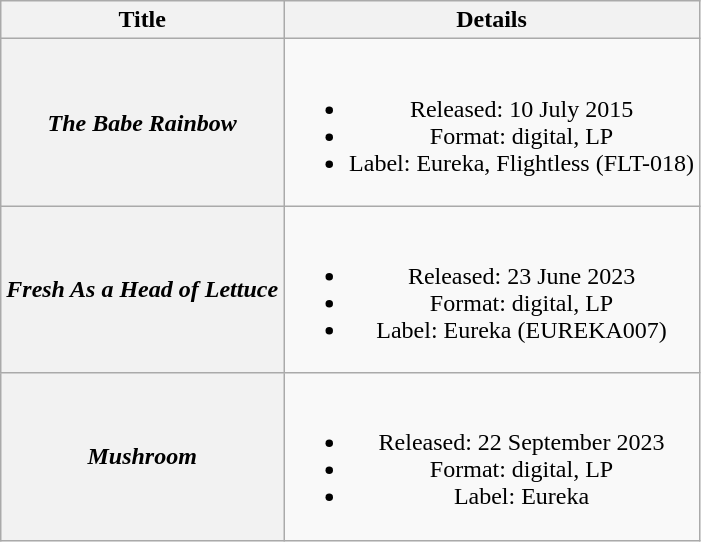<table class="wikitable plainrowheaders" style="text-align:center;" border="1">
<tr>
<th>Title</th>
<th>Details</th>
</tr>
<tr>
<th scope="row"><em>The Babe Rainbow</em></th>
<td><br><ul><li>Released: 10 July 2015</li><li>Format: digital, LP</li><li>Label: Eureka, Flightless (FLT-018)</li></ul></td>
</tr>
<tr>
<th scope="row"><em>Fresh As a Head of Lettuce</em></th>
<td><br><ul><li>Released: 23 June 2023</li><li>Format: digital, LP</li><li>Label: Eureka (EUREKA007)</li></ul></td>
</tr>
<tr>
<th scope="row"><em>Mushroom</em></th>
<td><br><ul><li>Released: 22 September 2023</li><li>Format: digital, LP</li><li>Label: Eureka</li></ul></td>
</tr>
</table>
